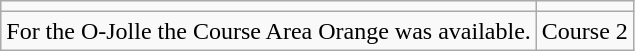<table class="wikitable" style="text-align:center;">
<tr>
<td></td>
<td></td>
</tr>
<tr>
<td>For the O-Jolle the Course Area Orange was available.</td>
<td>Course 2</td>
</tr>
</table>
